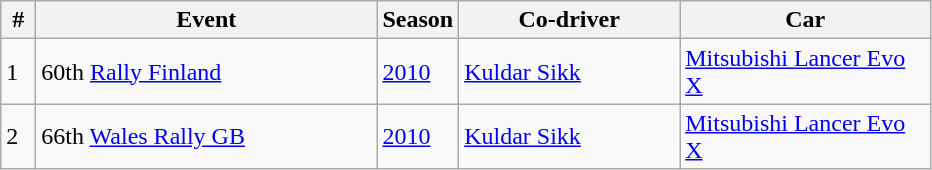<table class="wikitable">
<tr>
<th style="width:1px"> # </th>
<th style="width:220px">Event</th>
<th style="width:20px">Season</th>
<th style="width:140px">Co-driver</th>
<th style="width:160px">Car</th>
</tr>
<tr>
<td>1</td>
<td> 60th <a href='#'>Rally Finland</a></td>
<td><a href='#'>2010</a></td>
<td> <a href='#'>Kuldar Sikk</a></td>
<td><a href='#'>Mitsubishi Lancer Evo X</a></td>
</tr>
<tr>
<td>2</td>
<td> 66th <a href='#'>Wales Rally GB</a></td>
<td><a href='#'>2010</a></td>
<td> <a href='#'>Kuldar Sikk</a></td>
<td><a href='#'>Mitsubishi Lancer Evo X</a></td>
</tr>
</table>
